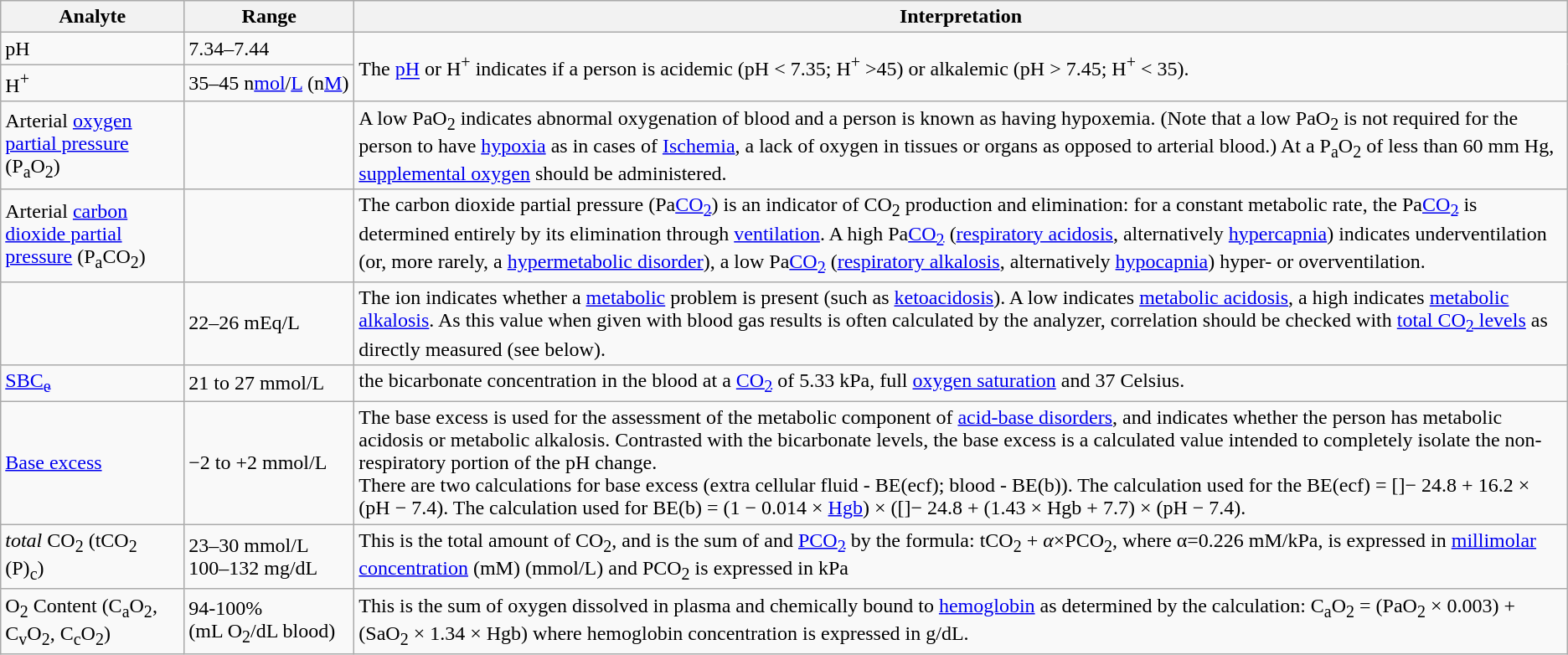<table class="wikitable">
<tr>
<th>Analyte</th>
<th style="width: 8em;">Range</th>
<th>Interpretation</th>
</tr>
<tr>
<td>pH</td>
<td>7.34–7.44</td>
<td rowspan=2>The <a href='#'>pH</a> or H<sup>+</sup> indicates if a person is acidemic (pH < 7.35; H<sup>+</sup> >45) or alkalemic (pH > 7.45; H<sup>+</sup> < 35).</td>
</tr>
<tr>
<td>H<sup>+</sup></td>
<td>35–45 n<a href='#'>mol</a>/<a href='#'>L</a> (n<a href='#'>M</a>)</td>
</tr>
<tr>
<td>Arterial <a href='#'>oxygen partial pressure</a> (P<sub>a</sub>O<sub>2</sub>)</td>
<td></td>
<td>A low PaO<sub>2</sub> indicates abnormal oxygenation of blood and a person is known as having hypoxemia. (Note that a low PaO<sub>2</sub> is not required for the person to have <a href='#'>hypoxia</a> as in cases of <a href='#'>Ischemia</a>, a lack of oxygen in tissues or organs as opposed to arterial blood.) At a P<sub>a</sub>O<sub>2</sub> of less than 60 mm Hg, <a href='#'>supplemental oxygen</a> should be administered.</td>
</tr>
<tr>
<td>Arterial <a href='#'>carbon dioxide partial pressure</a> (P<sub>a</sub>CO<sub>2</sub>)</td>
<td></td>
<td>The carbon dioxide partial pressure (Pa<a href='#'>CO<sub>2</sub></a>) is an indicator of CO<sub>2</sub> production and elimination: for a constant metabolic rate, the Pa<a href='#'>CO<sub>2</sub></a> is determined entirely by its elimination through <a href='#'>ventilation</a>. A high Pa<a href='#'>CO<sub>2</sub></a> (<a href='#'>respiratory acidosis</a>, alternatively <a href='#'>hypercapnia</a>) indicates underventilation (or, more rarely, a <a href='#'>hypermetabolic disorder</a>), a low Pa<a href='#'>CO<sub>2</sub></a> (<a href='#'>respiratory alkalosis</a>, alternatively <a href='#'>hypocapnia</a>) hyper- or overventilation.</td>
</tr>
<tr>
<td></td>
<td>22–26 mEq/L</td>
<td>The  ion indicates whether a <a href='#'>metabolic</a> problem is present (such as <a href='#'>ketoacidosis</a>). A low  indicates <a href='#'>metabolic acidosis</a>, a high  indicates <a href='#'>metabolic alkalosis</a>. As this value when given with blood gas results is often calculated by the analyzer, correlation should be checked with <a href='#'>total CO<sub>2</sub> levels</a> as directly measured (see below).</td>
</tr>
<tr>
<td><a href='#'>SBC<sub>e</sub></a></td>
<td>21 to 27 mmol/L</td>
<td>the bicarbonate concentration in the blood at a <a href='#'>CO<sub>2</sub></a> of 5.33 kPa, full <a href='#'>oxygen saturation</a> and 37 Celsius.</td>
</tr>
<tr>
<td><a href='#'>Base excess</a></td>
<td>−2 to +2 mmol/L</td>
<td>The base excess is used for the assessment of the metabolic component of <a href='#'>acid-base disorders</a>, and indicates whether the person has metabolic acidosis or metabolic alkalosis. Contrasted with the bicarbonate levels, the base excess is a calculated value intended to completely isolate the non-respiratory portion of the pH change.<br>There are two calculations for base excess (extra cellular fluid - BE(ecf); blood - BE(b)).  The calculation used for the BE(ecf) = []− 24.8 + 16.2 × (pH − 7.4). The calculation used for BE(b) = (1 − 0.014 × <a href='#'>Hgb</a>) × ([]− 24.8 + (1.43 × Hgb + 7.7) × (pH − 7.4).</td>
</tr>
<tr>
<td><em>total</em> CO<sub>2</sub> (tCO<sub>2</sub> (P)<sub>c</sub>)</td>
<td>23–30 mmol/L<br>100–132 mg/dL</td>
<td>This is the total amount of CO<sub>2</sub>, and is the sum of  and <a href='#'>PCO<sub>2</sub></a> by the formula: tCO<sub>2</sub> + <em>α</em>×PCO<sub>2</sub>, where α=0.226 mM/kPa,  is expressed in <a href='#'>millimolar concentration</a> (mM) (mmol/L) and PCO<sub>2</sub> is expressed in kPa</td>
</tr>
<tr>
<td>O<sub>2</sub> Content (C<sub>a</sub>O<sub>2</sub>, C<sub>v</sub>O<sub>2</sub>, C<sub>c</sub>O<sub>2</sub>)</td>
<td>94-100%<br>(mL O<sub>2</sub>/dL blood)</td>
<td>This is the sum of oxygen dissolved in plasma and chemically bound to <a href='#'>hemoglobin</a> as determined by the calculation: C<sub>a</sub>O<sub>2</sub> = (PaO<sub>2</sub> × 0.003) + (SaO<sub>2</sub> × 1.34 × Hgb) where hemoglobin concentration is expressed in g/dL.</td>
</tr>
</table>
